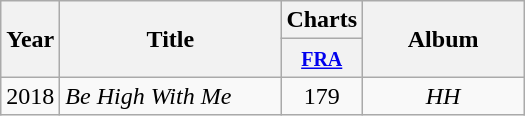<table class="wikitable">
<tr>
<th style="text-align:center;" rowspan="2">Year</th>
<th rowspan="2" style="text-align:center; width:140px;">Title</th>
<th style="text-align:center;" colspan="1">Charts</th>
<th rowspan="2" style="text-align:center; width:100px;">Album</th>
</tr>
<tr>
<th width="20"><small><a href='#'>FRA</a></small></th>
</tr>
<tr>
<td style="text-align:center;">2018</td>
<td><em>Be High With Me</em></td>
<td style="text-align:center;">179</td>
<td style="text-align:center;"><em>HH</em></td>
</tr>
</table>
